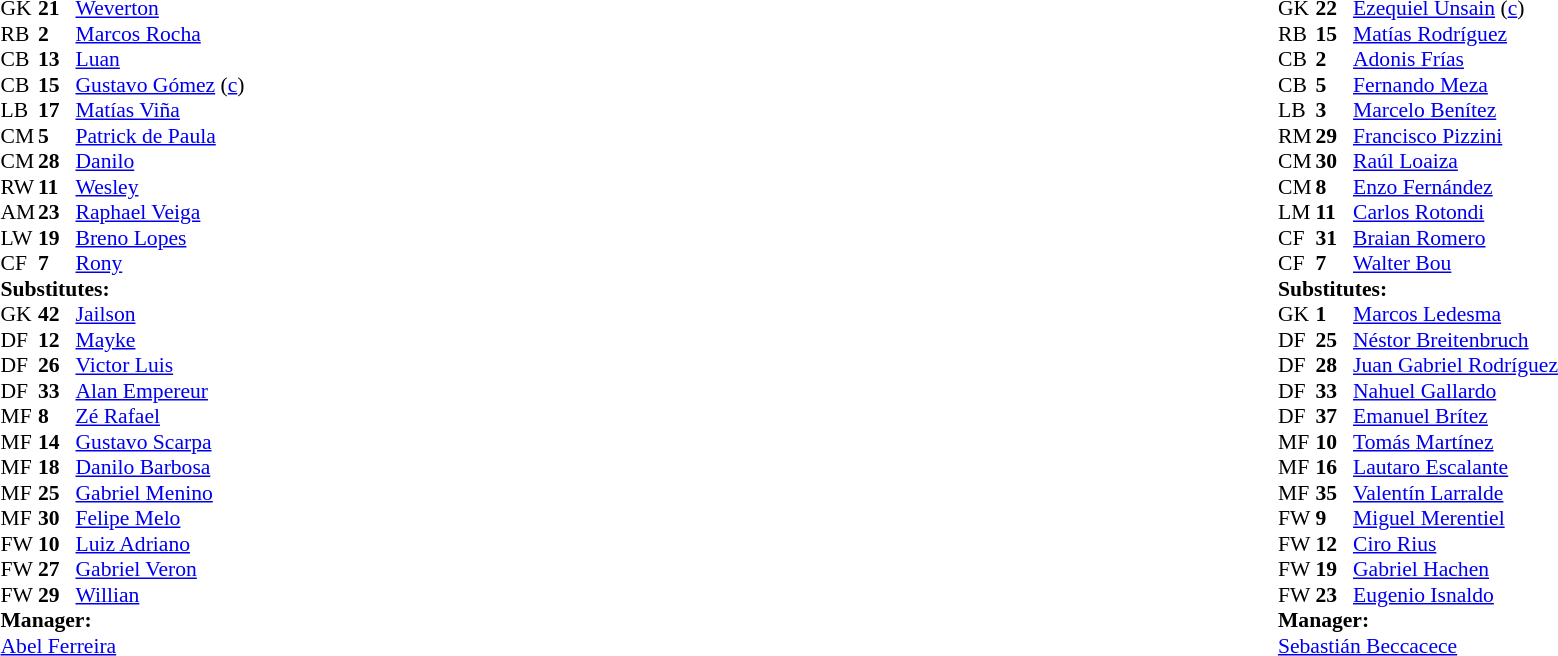<table width="100%">
<tr>
<td valign="top" width="40%"><br><table style="font-size:90%" cellspacing="0" cellpadding="0">
<tr>
<th width=25></th>
<th width=25></th>
</tr>
<tr>
<td>GK</td>
<td><strong>21</strong></td>
<td> <a href='#'>Weverton</a></td>
</tr>
<tr>
<td>RB</td>
<td><strong>2</strong></td>
<td> <a href='#'>Marcos Rocha</a></td>
<td></td>
<td></td>
</tr>
<tr>
<td>CB</td>
<td><strong>13</strong></td>
<td> <a href='#'>Luan</a></td>
</tr>
<tr>
<td>CB</td>
<td><strong>15</strong></td>
<td> <a href='#'>Gustavo Gómez</a> (<a href='#'>c</a>)</td>
</tr>
<tr>
<td>LB</td>
<td><strong>17</strong></td>
<td> <a href='#'>Matías Viña</a></td>
<td></td>
</tr>
<tr>
<td>CM</td>
<td><strong>5</strong></td>
<td> <a href='#'>Patrick de Paula</a></td>
<td></td>
<td></td>
</tr>
<tr>
<td>CM</td>
<td><strong>28</strong></td>
<td> <a href='#'>Danilo</a></td>
</tr>
<tr>
<td>RW</td>
<td><strong>11</strong></td>
<td> <a href='#'>Wesley</a></td>
<td></td>
<td></td>
</tr>
<tr>
<td>AM</td>
<td><strong>23</strong></td>
<td> <a href='#'>Raphael Veiga</a></td>
<td></td>
<td></td>
</tr>
<tr>
<td>LW</td>
<td><strong>19</strong></td>
<td> <a href='#'>Breno Lopes</a></td>
<td></td>
<td></td>
</tr>
<tr>
<td>CF</td>
<td><strong>7</strong></td>
<td> <a href='#'>Rony</a></td>
<td></td>
</tr>
<tr>
<td colspan=3><strong>Substitutes:</strong></td>
</tr>
<tr>
<td>GK</td>
<td><strong>42</strong></td>
<td> <a href='#'>Jailson</a></td>
</tr>
<tr>
<td>DF</td>
<td><strong>12</strong></td>
<td> <a href='#'>Mayke</a></td>
<td></td>
<td></td>
</tr>
<tr>
<td>DF</td>
<td><strong>26</strong></td>
<td> <a href='#'>Victor Luis</a></td>
</tr>
<tr>
<td>DF</td>
<td><strong>33</strong></td>
<td> <a href='#'>Alan Empereur</a></td>
<td></td>
<td></td>
<td></td>
</tr>
<tr>
<td>MF</td>
<td><strong>8</strong></td>
<td> <a href='#'>Zé Rafael</a></td>
</tr>
<tr>
<td>MF</td>
<td><strong>14</strong></td>
<td> <a href='#'>Gustavo Scarpa</a></td>
</tr>
<tr>
<td>MF</td>
<td><strong>18</strong></td>
<td> <a href='#'>Danilo Barbosa</a></td>
</tr>
<tr>
<td>MF</td>
<td><strong>25</strong></td>
<td> <a href='#'>Gabriel Menino</a></td>
<td></td>
<td></td>
</tr>
<tr>
<td>MF</td>
<td><strong>30</strong></td>
<td> <a href='#'>Felipe Melo</a></td>
<td></td>
<td></td>
</tr>
<tr>
<td>FW</td>
<td><strong>10</strong></td>
<td> <a href='#'>Luiz Adriano</a></td>
<td></td>
<td></td>
</tr>
<tr>
<td>FW</td>
<td><strong>27</strong></td>
<td> <a href='#'>Gabriel Veron</a></td>
<td></td>
<td></td>
<td></td>
</tr>
<tr>
<td>FW</td>
<td><strong>29</strong></td>
<td> <a href='#'>Willian</a></td>
</tr>
<tr>
<td colspan=3><strong>Manager:</strong></td>
</tr>
<tr>
<td colspan=3> <a href='#'>Abel Ferreira</a></td>
</tr>
</table>
</td>
<td valign="top"></td>
<td valign="top" width="50%"><br><table style="font-size:90%; margin:auto" cellspacing="0" cellpadding="0">
<tr>
<th width=25></th>
<th width=25></th>
</tr>
<tr>
<td>GK</td>
<td><strong>22</strong></td>
<td> <a href='#'>Ezequiel Unsain</a> (<a href='#'>c</a>)</td>
</tr>
<tr>
<td>RB</td>
<td><strong>15</strong></td>
<td> <a href='#'>Matías Rodríguez</a></td>
<td></td>
<td></td>
</tr>
<tr>
<td>CB</td>
<td><strong>2</strong></td>
<td> <a href='#'>Adonis Frías</a></td>
<td></td>
</tr>
<tr>
<td>CB</td>
<td><strong>5</strong></td>
<td> <a href='#'>Fernando Meza</a></td>
</tr>
<tr>
<td>LB</td>
<td><strong>3</strong></td>
<td> <a href='#'>Marcelo Benítez</a></td>
<td></td>
<td></td>
</tr>
<tr>
<td>RM</td>
<td><strong>29</strong></td>
<td> <a href='#'>Francisco Pizzini</a></td>
<td></td>
<td></td>
</tr>
<tr>
<td>CM</td>
<td><strong>30</strong></td>
<td> <a href='#'>Raúl Loaiza</a></td>
<td></td>
<td></td>
</tr>
<tr>
<td>CM</td>
<td><strong>8</strong></td>
<td> <a href='#'>Enzo Fernández</a></td>
</tr>
<tr>
<td>LM</td>
<td><strong>11</strong></td>
<td> <a href='#'>Carlos Rotondi</a></td>
<td></td>
<td></td>
</tr>
<tr>
<td>CF</td>
<td><strong>31</strong></td>
<td> <a href='#'>Braian Romero</a></td>
<td></td>
</tr>
<tr>
<td>CF</td>
<td><strong>7</strong></td>
<td> <a href='#'>Walter Bou</a></td>
<td></td>
<td></td>
</tr>
<tr>
<td colspan=3><strong>Substitutes:</strong></td>
</tr>
<tr>
<td>GK</td>
<td><strong>1</strong></td>
<td> <a href='#'>Marcos Ledesma</a></td>
</tr>
<tr>
<td>DF</td>
<td><strong>25</strong></td>
<td> <a href='#'>Néstor Breitenbruch</a></td>
<td></td>
<td></td>
</tr>
<tr>
<td>DF</td>
<td><strong>28</strong></td>
<td> <a href='#'>Juan Gabriel Rodríguez</a></td>
</tr>
<tr>
<td>DF</td>
<td><strong>33</strong></td>
<td> <a href='#'>Nahuel Gallardo</a></td>
</tr>
<tr>
<td>DF</td>
<td><strong>37</strong></td>
<td> <a href='#'>Emanuel Brítez</a></td>
<td></td>
<td></td>
</tr>
<tr>
<td>MF</td>
<td><strong>10</strong></td>
<td> <a href='#'>Tomás Martínez</a></td>
</tr>
<tr>
<td>MF</td>
<td><strong>16</strong></td>
<td> <a href='#'>Lautaro Escalante</a></td>
<td></td>
<td></td>
</tr>
<tr>
<td>MF</td>
<td><strong>35</strong></td>
<td> <a href='#'>Valentín Larralde</a></td>
</tr>
<tr>
<td>FW</td>
<td><strong>9</strong></td>
<td> <a href='#'>Miguel Merentiel</a></td>
<td></td>
<td></td>
</tr>
<tr>
<td>FW</td>
<td><strong>12</strong></td>
<td> <a href='#'>Ciro Rius</a></td>
</tr>
<tr>
<td>FW</td>
<td><strong>19</strong></td>
<td> <a href='#'>Gabriel Hachen</a></td>
<td></td>
<td></td>
</tr>
<tr>
<td>FW</td>
<td><strong>23</strong></td>
<td> <a href='#'>Eugenio Isnaldo</a></td>
<td></td>
<td></td>
</tr>
<tr>
<td colspan=3><strong>Manager:</strong></td>
</tr>
<tr>
<td colspan="4"> <a href='#'>Sebastián Beccacece</a></td>
<td></td>
</tr>
</table>
</td>
</tr>
</table>
